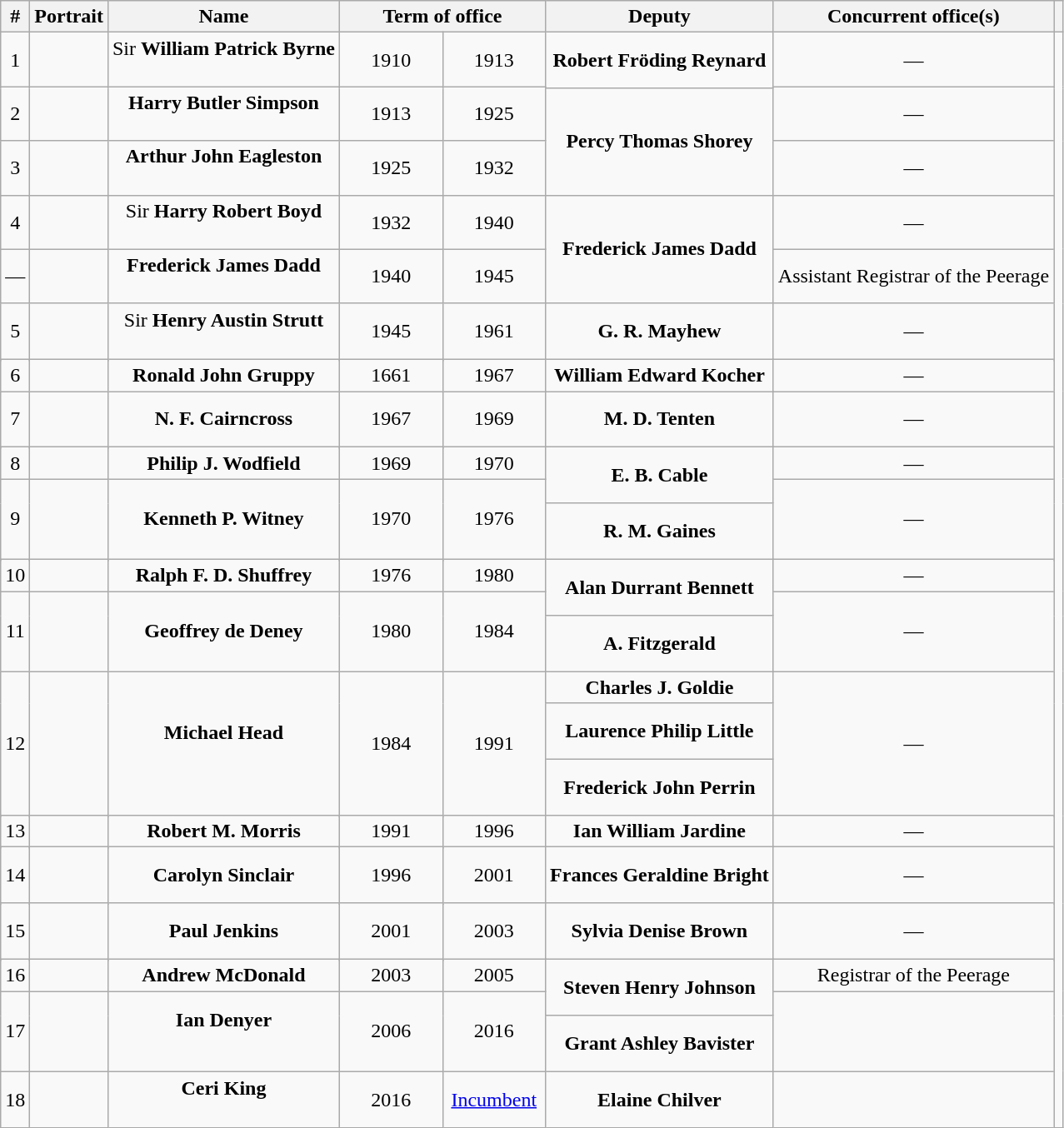<table class="wikitable plainrowheaders" style="text-align:center;">
<tr>
<th>#</th>
<th>Portrait</th>
<th>Name<br></th>
<th colspan=2 width=75 style="min-width:75px;">Term of office</th>
<th>Deputy</th>
<th>Concurrent office(s)</th>
<th></th>
</tr>
<tr>
<td>1</td>
<td></td>
<td>Sir <strong>William Patrick Byrne</strong><br><small></small><br></td>
<td width=75 style="min-width:75px;">1910</td>
<td width=75 style="min-width:75px;">1913</td>
<td rowspan=2 height=37.5 style="min-height:37.5px;"><strong>Robert Fröding Reynard</strong><br><small></small></td>
<td>—</td>
<td rowspan=36></td>
</tr>
<tr>
<td rowspan=2>2</td>
<td rowspan=2></td>
<td rowspan=2><strong>Harry Butler Simpson</strong><br><small></small><br></td>
<td rowspan=2>1913</td>
<td rowspan=2>1925</td>
<td rowspan=2>—</td>
</tr>
<tr>
<td rowspan=3 height=37.5 style="min-height:37.5px;"><strong>Percy Thomas Shorey</strong><br><small></small></td>
</tr>
<tr>
<td>3</td>
<td></td>
<td><strong>Arthur John Eagleston</strong><br><small></small><br></td>
<td>1925</td>
<td>1932</td>
<td>—</td>
</tr>
<tr>
<td rowspan=2>4</td>
<td rowspan=2></td>
<td rowspan=2>Sir <strong>Harry Robert Boyd</strong><br><small></small><br></td>
<td rowspan=2>1932</td>
<td rowspan=2>1940</td>
<td rowspan=2>—</td>
</tr>
<tr>
<td rowspan=3 height=37.5 style="min-height:37.5px;"><strong>Frederick James Dadd</strong><br><small></small></td>
</tr>
<tr>
<td>—</td>
<td></td>
<td><strong>Frederick James Dadd</strong><br><small></small><br></td>
<td>1940</td>
<td>1945</td>
<td>Assistant Registrar of the Peerage</td>
</tr>
<tr>
<td rowspan=3>5</td>
<td rowspan=3></td>
<td rowspan=3>Sir <strong>Henry Austin Strutt</strong><br><small></small><br></td>
<td rowspan=3>1945</td>
<td rowspan=3>1961</td>
<td rowspan=3>—</td>
</tr>
<tr>
<td height=37.5 style="min-height:37.5px;"><strong>G. R. Mayhew</strong></td>
</tr>
<tr>
<td rowspan=2><strong>William Edward Kocher</strong></td>
</tr>
<tr>
<td rowspan=2>6</td>
<td rowspan=2></td>
<td rowspan=2><strong>Ronald John Gruppy</strong><br></td>
<td rowspan=2>1661</td>
<td rowspan=2>1967</td>
<td rowspan=2>—</td>
</tr>
<tr>
<td rowspan=2 height=37.5 style="min-height:37.5px;"><strong>M. D. Tenten</strong></td>
</tr>
<tr>
<td rowspan=2>7</td>
<td rowspan=2></td>
<td rowspan=2><strong>N. F. Cairncross</strong><br></td>
<td rowspan=2>1967</td>
<td rowspan=2>1969</td>
<td rowspan=2>—</td>
</tr>
<tr>
<td rowspan=3 height=37.5 style="min-height:37.5px;"><strong>E. B. Cable</strong></td>
</tr>
<tr>
<td>8</td>
<td></td>
<td><strong>Philip J. Wodfield</strong><br></td>
<td>1969</td>
<td>1970</td>
<td>—</td>
</tr>
<tr>
<td rowspan=3>9</td>
<td rowspan=3></td>
<td rowspan=3><strong>Kenneth P. Witney</strong><br></td>
<td rowspan=3>1970</td>
<td rowspan=3>1976</td>
<td rowspan=3>—</td>
</tr>
<tr>
<td height=37.5 style="min-height:37.5px;"><strong>R. M. Gaines</strong></td>
</tr>
<tr>
<td rowspan=3 height=37.5 style="min-height:37.5px;"><strong>Alan Durrant Bennett</strong><br><small></small></td>
</tr>
<tr>
<td>10</td>
<td></td>
<td><strong>Ralph F. D. Shuffrey</strong><br></td>
<td>1976</td>
<td>1980</td>
<td>—</td>
</tr>
<tr>
<td rowspan=3>11</td>
<td rowspan=3></td>
<td rowspan=3><strong>Geoffrey de Deney</strong><br></td>
<td rowspan=3>1980</td>
<td rowspan=3>1984</td>
<td rowspan=3>—</td>
</tr>
<tr>
<td height=37.5 style="min-height:37.5px;"><strong>A. Fitzgerald</strong></td>
</tr>
<tr>
<td rowspan=2><strong>Charles J. Goldie</strong></td>
</tr>
<tr>
<td rowspan=4>12</td>
<td rowspan=4></td>
<td rowspan=4><strong>Michael Head</strong><br><small></small><br></td>
<td rowspan=4>1984</td>
<td rowspan=4>1991</td>
<td rowspan=4>—</td>
</tr>
<tr>
<td height=37.5 style="min-height:37.5px;"><strong>Laurence Philip Little</strong></td>
</tr>
<tr>
<td height=37.5 style="min-height:37.5px;"><strong>Frederick John Perrin</strong></td>
</tr>
<tr>
<td rowspan=2><strong>Ian William Jardine</strong></td>
</tr>
<tr>
<td rowspan=2>13</td>
<td rowspan=2></td>
<td rowspan=2><strong>Robert M. Morris</strong><br></td>
<td rowspan=2>1991</td>
<td rowspan=2>1996</td>
<td rowspan=2>—</td>
</tr>
<tr>
<td rowspan=2 height=37.5 style="min-height:37.5px;"><strong>Frances Geraldine Bright</strong></td>
</tr>
<tr>
<td rowspan=2>14</td>
<td rowspan=2></td>
<td rowspan=2><strong>Carolyn Sinclair</strong><br></td>
<td rowspan=2>1996</td>
<td rowspan=2>2001</td>
<td rowspan=2>—</td>
</tr>
<tr>
<td rowspan=2 height=37.5 style="min-height:37.5px;"><strong>Sylvia Denise Brown</strong></td>
</tr>
<tr>
<td rowspan=2>15</td>
<td rowspan=2></td>
<td rowspan=2><strong>Paul Jenkins</strong><br></td>
<td rowspan=2>2001</td>
<td rowspan=2>2003</td>
<td rowspan=2>—</td>
</tr>
<tr>
<td rowspan=3 height=37.5 style="min-height:37.5px;"><strong>Steven Henry Johnson</strong></td>
</tr>
<tr>
<td>16</td>
<td></td>
<td><strong>Andrew McDonald</strong><br></td>
<td>2003</td>
<td>2005</td>
<td>Registrar of the Peerage</td>
</tr>
<tr>
<td rowspan=2>17</td>
<td rowspan=2></td>
<td rowspan=2><strong>Ian Denyer</strong><br><small></small><br></td>
<td rowspan=2>2006</td>
<td rowspan=2>2016</td>
<td rowspan=2 style="padding-bottom:0.5em; padding-right:1em; text-align:left"></td>
</tr>
<tr>
<td height=37.5 style="min-height:37.5px;"><strong>Grant Ashley Bavister</strong></td>
</tr>
<tr>
<td>18</td>
<td></td>
<td><strong>Ceri King</strong><br><small></small><br></td>
<td>2016</td>
<td><a href='#'>Incumbent</a></td>
<td height=37.5 style="min-height:37.5px;"><strong>Elaine Chilver</strong></td>
<td style="padding-bottom:0.5em; padding-right:1em; text-align:left"></td>
</tr>
</table>
